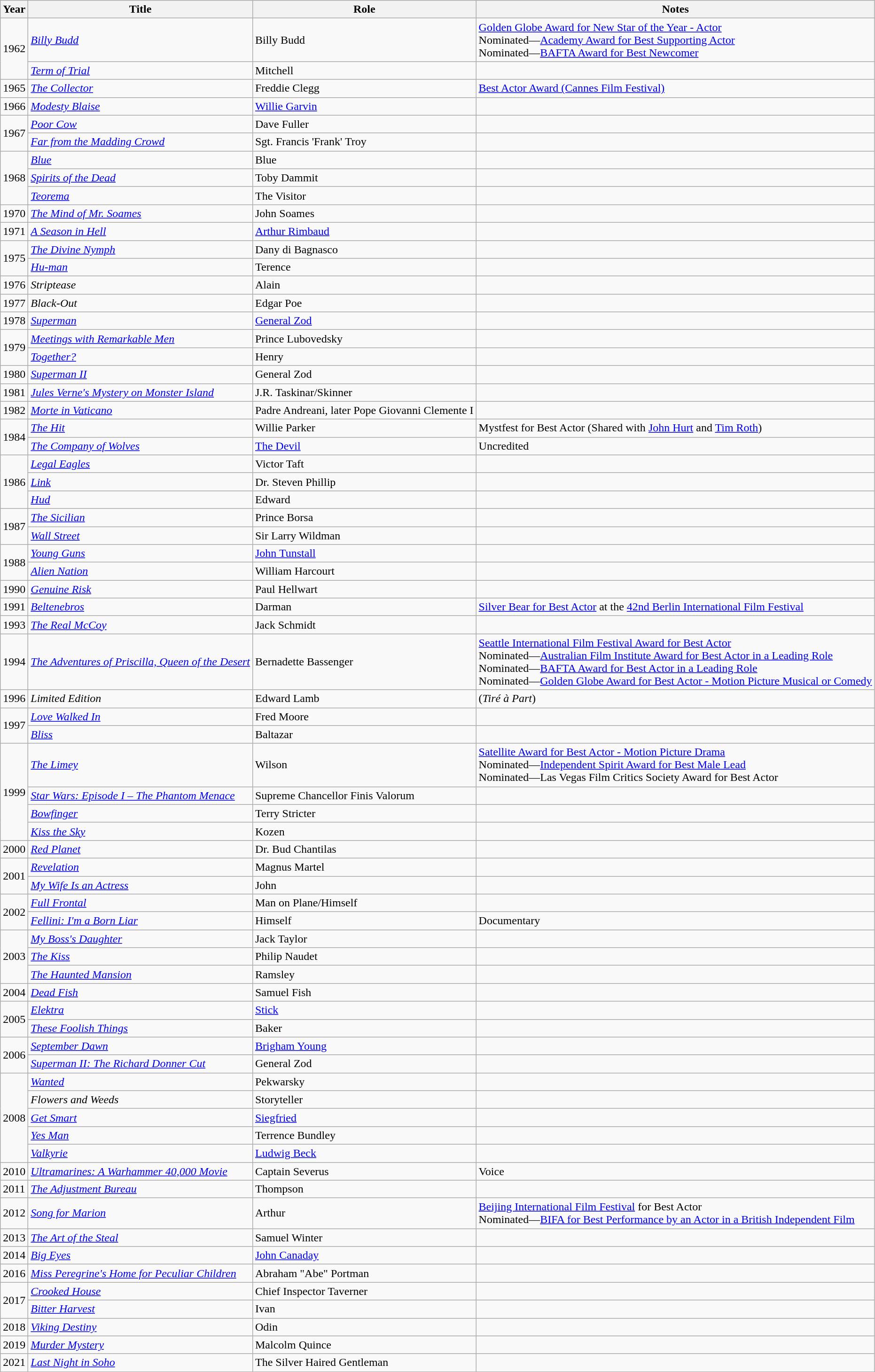<table class="wikitable sortable">
<tr>
<th>Year</th>
<th>Title</th>
<th>Role</th>
<th class="unsortable">Notes</th>
</tr>
<tr>
<td rowspan=2>1962</td>
<td><em><a href='#'>Billy Budd</a></em></td>
<td>Billy Budd</td>
<td><a href='#'>Golden Globe Award for New Star of the Year - Actor</a><br>Nominated—<a href='#'>Academy Award for Best Supporting Actor</a><br>Nominated—<a href='#'>BAFTA Award for Best Newcomer</a></td>
</tr>
<tr>
<td><em><a href='#'>Term of Trial</a></em></td>
<td>Mitchell</td>
<td></td>
</tr>
<tr>
<td>1965</td>
<td><em><a href='#'>The Collector</a></em></td>
<td>Freddie Clegg</td>
<td><a href='#'>Best Actor Award (Cannes Film Festival)</a></td>
</tr>
<tr>
<td>1966</td>
<td><em><a href='#'>Modesty Blaise</a></em></td>
<td><a href='#'>Willie Garvin</a></td>
<td></td>
</tr>
<tr>
<td rowspan=2>1967</td>
<td><em><a href='#'>Poor Cow</a></em></td>
<td>Dave Fuller</td>
<td></td>
</tr>
<tr>
<td><em><a href='#'>Far from the Madding Crowd</a></em></td>
<td>Sgt. Francis 'Frank' Troy</td>
<td></td>
</tr>
<tr>
<td rowspan=3>1968</td>
<td><em><a href='#'>Blue</a></em></td>
<td>Blue</td>
<td></td>
</tr>
<tr>
<td><em><a href='#'>Spirits of the Dead</a></em></td>
<td>Toby Dammit</td>
<td></td>
</tr>
<tr>
<td><em><a href='#'>Teorema</a></em></td>
<td>The Visitor</td>
<td></td>
</tr>
<tr>
<td>1970</td>
<td><em><a href='#'>The Mind of Mr. Soames</a></em></td>
<td>John Soames</td>
<td></td>
</tr>
<tr>
<td>1971</td>
<td><em><a href='#'>A Season in Hell</a></em></td>
<td><a href='#'>Arthur Rimbaud</a></td>
<td></td>
</tr>
<tr>
<td rowspan=2>1975</td>
<td><em><a href='#'>The Divine Nymph</a></em></td>
<td>Dany di Bagnasco</td>
<td></td>
</tr>
<tr>
<td><em><a href='#'>Hu-man</a></em></td>
<td>Terence</td>
<td></td>
</tr>
<tr>
<td>1976</td>
<td><em>Striptease</em></td>
<td>Alain</td>
<td></td>
</tr>
<tr>
<td>1977</td>
<td><em>Black-Out</em></td>
<td>Edgar Poe</td>
<td></td>
</tr>
<tr>
<td>1978</td>
<td><em><a href='#'>Superman</a></em></td>
<td><a href='#'>General Zod</a></td>
<td></td>
</tr>
<tr>
<td rowspan=2>1979</td>
<td><em><a href='#'>Meetings with Remarkable Men</a></em></td>
<td>Prince Lubovedsky</td>
<td></td>
</tr>
<tr>
<td><em><a href='#'>Together?</a></em></td>
<td>Henry</td>
<td></td>
</tr>
<tr>
<td>1980</td>
<td><em><a href='#'>Superman II</a></em></td>
<td>General Zod</td>
<td></td>
</tr>
<tr>
<td>1981</td>
<td><em><a href='#'>Jules Verne's Mystery on Monster Island</a></em></td>
<td>J.R. Taskinar/Skinner</td>
<td></td>
</tr>
<tr>
<td>1982</td>
<td><em><a href='#'>Morte in Vaticano</a></em></td>
<td>Padre Andreani, later Pope Giovanni Clemente I</td>
<td></td>
</tr>
<tr>
<td rowspan=2>1984</td>
<td><em><a href='#'>The Hit</a></em></td>
<td>Willie Parker</td>
<td>Mystfest for Best Actor (Shared with <a href='#'>John Hurt</a> and <a href='#'>Tim Roth</a>)</td>
</tr>
<tr>
<td><em><a href='#'>The Company of Wolves</a></em></td>
<td><a href='#'>The Devil</a></td>
<td>Uncredited</td>
</tr>
<tr>
<td rowspan=3>1986</td>
<td><em><a href='#'>Legal Eagles</a></em></td>
<td>Victor Taft</td>
<td></td>
</tr>
<tr>
<td><em><a href='#'>Link</a></em></td>
<td>Dr. Steven Phillip</td>
<td></td>
</tr>
<tr>
<td><em><a href='#'>Hud</a></em></td>
<td>Edward</td>
<td></td>
</tr>
<tr>
<td rowspan=2>1987</td>
<td><em><a href='#'>The Sicilian</a></em></td>
<td>Prince Borsa</td>
<td></td>
</tr>
<tr>
<td><em><a href='#'>Wall Street</a></em></td>
<td>Sir Larry Wildman</td>
<td></td>
</tr>
<tr>
<td rowspan=2>1988</td>
<td><em><a href='#'>Young Guns</a></em></td>
<td><a href='#'>John Tunstall</a></td>
<td></td>
</tr>
<tr>
<td><em><a href='#'>Alien Nation</a></em></td>
<td>William Harcourt</td>
<td></td>
</tr>
<tr>
<td>1990</td>
<td><em><a href='#'>Genuine Risk</a></em></td>
<td>Paul Hellwart</td>
<td></td>
</tr>
<tr>
<td>1991</td>
<td><em><a href='#'>Beltenebros</a></em></td>
<td>Darman</td>
<td><a href='#'>Silver Bear for Best Actor</a> at the <a href='#'>42nd Berlin International Film Festival</a></td>
</tr>
<tr>
<td>1993</td>
<td><em><a href='#'>The Real McCoy</a></em></td>
<td>Jack Schmidt</td>
<td></td>
</tr>
<tr>
<td>1994</td>
<td><em><a href='#'>The Adventures of Priscilla, Queen of the Desert</a></em></td>
<td>Bernadette Bassenger</td>
<td><a href='#'>Seattle International Film Festival Award for Best Actor</a><br>Nominated—<a href='#'>Australian Film Institute Award for Best Actor in a Leading Role</a><br>Nominated—<a href='#'>BAFTA Award for Best Actor in a Leading Role</a><br>Nominated—<a href='#'>Golden Globe Award for Best Actor - Motion Picture Musical or Comedy</a></td>
</tr>
<tr>
<td>1996</td>
<td><em>Limited Edition</em></td>
<td>Edward Lamb</td>
<td>(<em>Tiré à Part</em>)</td>
</tr>
<tr>
<td rowspan=2>1997</td>
<td><em><a href='#'>Love Walked In</a></em></td>
<td>Fred Moore</td>
<td></td>
</tr>
<tr>
<td><em><a href='#'>Bliss</a></em></td>
<td>Baltazar</td>
<td></td>
</tr>
<tr>
<td rowspan=4>1999</td>
<td><em><a href='#'>The Limey</a></em></td>
<td>Wilson</td>
<td><a href='#'>Satellite Award for Best Actor - Motion Picture Drama</a><br>Nominated—<a href='#'>Independent Spirit Award for Best Male Lead</a><br>Nominated—Las Vegas Film Critics Society Award for Best Actor</td>
</tr>
<tr>
<td><em><a href='#'>Star Wars: Episode I – The Phantom Menace</a></em></td>
<td>Supreme Chancellor Finis Valorum</td>
<td></td>
</tr>
<tr>
<td><em><a href='#'>Bowfinger</a></em></td>
<td>Terry Stricter</td>
<td></td>
</tr>
<tr>
<td><em><a href='#'>Kiss the Sky</a></em></td>
<td>Kozen</td>
<td></td>
</tr>
<tr>
<td>2000</td>
<td><em><a href='#'>Red Planet</a></em></td>
<td>Dr. Bud Chantilas</td>
<td></td>
</tr>
<tr>
<td rowspan=2>2001</td>
<td><em><a href='#'>Revelation</a></em></td>
<td>Magnus Martel</td>
<td></td>
</tr>
<tr>
<td><em><a href='#'>My Wife Is an Actress</a></em></td>
<td>John</td>
<td></td>
</tr>
<tr>
<td rowspan=2>2002</td>
<td><em><a href='#'>Full Frontal</a></em></td>
<td>Man on Plane/Himself</td>
<td></td>
</tr>
<tr>
<td><em><a href='#'>Fellini: I'm a Born Liar</a></em></td>
<td>Himself</td>
<td>Documentary</td>
</tr>
<tr>
<td rowspan=3>2003</td>
<td><em><a href='#'>My Boss's Daughter</a></em></td>
<td>Jack Taylor</td>
<td></td>
</tr>
<tr>
<td><em><a href='#'>The Kiss</a></em></td>
<td>Philip Naudet</td>
<td></td>
</tr>
<tr>
<td><em><a href='#'>The Haunted Mansion</a></em></td>
<td>Ramsley</td>
<td></td>
</tr>
<tr>
<td>2004</td>
<td><em><a href='#'>Dead Fish</a></em></td>
<td>Samuel Fish</td>
<td></td>
</tr>
<tr>
<td rowspan=2>2005</td>
<td><em><a href='#'>Elektra</a></em></td>
<td><a href='#'>Stick</a></td>
<td></td>
</tr>
<tr>
<td><em><a href='#'>These Foolish Things</a></em></td>
<td>Baker</td>
<td></td>
</tr>
<tr>
<td rowspan=2>2006</td>
<td><em><a href='#'>September Dawn</a></em></td>
<td><a href='#'>Brigham Young</a></td>
<td></td>
</tr>
<tr>
<td><em><a href='#'>Superman II: The Richard Donner Cut</a></em></td>
<td>General Zod</td>
<td></td>
</tr>
<tr>
<td rowspan=5>2008</td>
<td><em><a href='#'>Wanted</a></em></td>
<td>Pekwarsky</td>
<td></td>
</tr>
<tr>
<td><em>Flowers and Weeds</em></td>
<td>Storyteller</td>
<td></td>
</tr>
<tr>
<td><em><a href='#'>Get Smart</a></em></td>
<td><a href='#'>Siegfried</a></td>
<td></td>
</tr>
<tr>
<td><em><a href='#'>Yes Man</a></em></td>
<td>Terrence Bundley</td>
<td></td>
</tr>
<tr>
<td><em><a href='#'>Valkyrie</a></em></td>
<td><a href='#'>Ludwig Beck</a></td>
<td></td>
</tr>
<tr>
<td>2010</td>
<td><em><a href='#'>Ultramarines: A Warhammer 40,000 Movie</a></em></td>
<td>Captain Severus</td>
<td>Voice</td>
</tr>
<tr>
<td>2011</td>
<td><em><a href='#'>The Adjustment Bureau</a></em></td>
<td>Thompson</td>
<td></td>
</tr>
<tr>
<td>2012</td>
<td><em><a href='#'>Song for Marion</a></em></td>
<td>Arthur</td>
<td><a href='#'>Beijing International Film Festival</a> for Best Actor <br> Nominated—<a href='#'>BIFA for Best Performance by an Actor in a British Independent Film</a></td>
</tr>
<tr>
<td>2013</td>
<td><em><a href='#'>The Art of the Steal</a></em></td>
<td>Samuel Winter</td>
<td></td>
</tr>
<tr>
<td>2014</td>
<td><em><a href='#'>Big Eyes</a></em></td>
<td><a href='#'>John Canaday</a></td>
<td></td>
</tr>
<tr>
<td>2016</td>
<td><em><a href='#'>Miss Peregrine's Home for Peculiar Children</a></em></td>
<td>Abraham "Abe" Portman</td>
<td></td>
</tr>
<tr>
<td rowspan=2>2017</td>
<td><em><a href='#'>Crooked House</a></em></td>
<td>Chief Inspector Taverner</td>
<td></td>
</tr>
<tr>
<td><em><a href='#'>Bitter Harvest</a></em></td>
<td>Ivan</td>
<td></td>
</tr>
<tr>
<td>2018</td>
<td><em><a href='#'>Viking Destiny</a></em></td>
<td>Odin</td>
<td></td>
</tr>
<tr>
<td>2019</td>
<td><em><a href='#'>Murder Mystery</a></em></td>
<td>Malcolm Quince</td>
<td></td>
</tr>
<tr>
<td>2021</td>
<td><em><a href='#'>Last Night in Soho</a></em></td>
<td>The Silver Haired Gentleman</td>
<td></td>
</tr>
</table>
